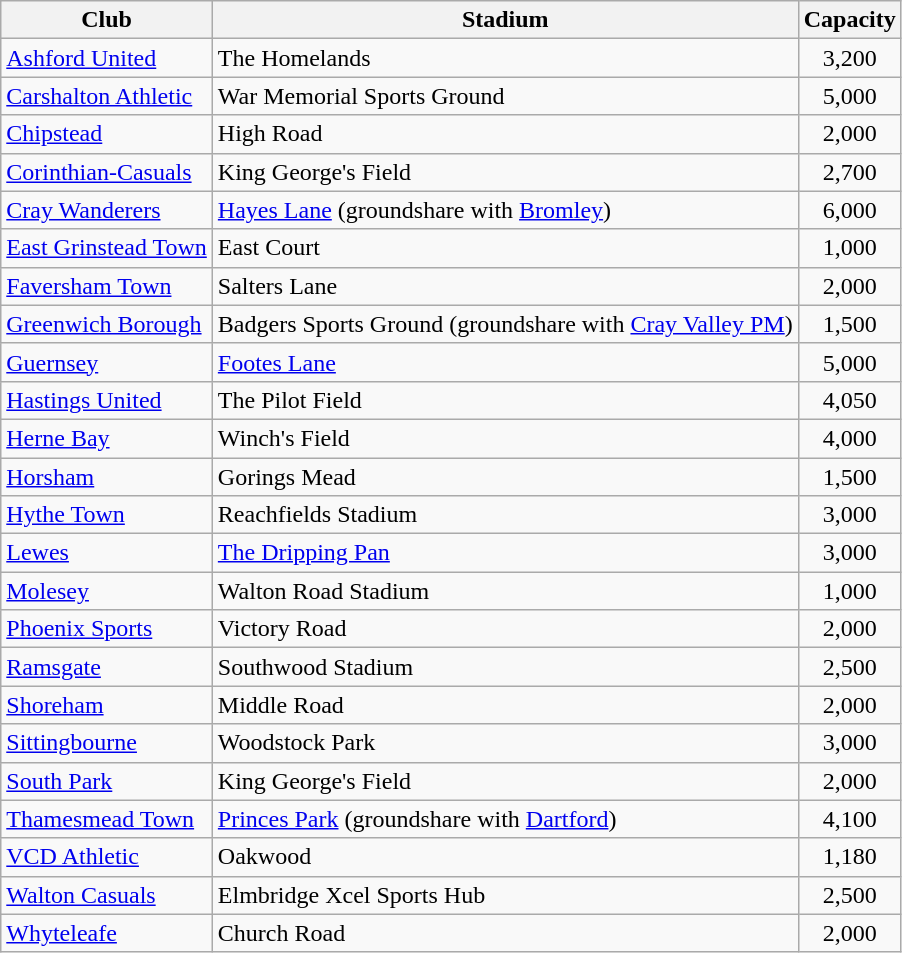<table class="wikitable sortable">
<tr>
<th>Club</th>
<th>Stadium</th>
<th>Capacity</th>
</tr>
<tr>
<td><a href='#'>Ashford United</a></td>
<td>The Homelands</td>
<td align="center">3,200</td>
</tr>
<tr>
<td><a href='#'>Carshalton Athletic</a></td>
<td>War Memorial Sports Ground</td>
<td align="center">5,000</td>
</tr>
<tr>
<td><a href='#'>Chipstead</a></td>
<td>High Road</td>
<td align="center">2,000</td>
</tr>
<tr>
<td><a href='#'>Corinthian-Casuals</a></td>
<td>King George's Field</td>
<td align="center">2,700</td>
</tr>
<tr>
<td><a href='#'>Cray Wanderers</a></td>
<td><a href='#'>Hayes Lane</a> (groundshare with <a href='#'>Bromley</a>)</td>
<td align="center">6,000</td>
</tr>
<tr>
<td><a href='#'>East Grinstead Town</a></td>
<td>East Court</td>
<td align="center">1,000</td>
</tr>
<tr>
<td><a href='#'>Faversham Town</a></td>
<td>Salters Lane</td>
<td align="center">2,000</td>
</tr>
<tr>
<td><a href='#'>Greenwich Borough</a></td>
<td>Badgers Sports Ground (groundshare with <a href='#'>Cray Valley PM</a>)</td>
<td align="center">1,500</td>
</tr>
<tr>
<td><a href='#'>Guernsey</a></td>
<td><a href='#'>Footes Lane</a></td>
<td align="center">5,000</td>
</tr>
<tr>
<td><a href='#'>Hastings United</a></td>
<td>The Pilot Field</td>
<td align="center">4,050</td>
</tr>
<tr>
<td><a href='#'>Herne Bay</a></td>
<td>Winch's Field</td>
<td align="center">4,000</td>
</tr>
<tr>
<td><a href='#'>Horsham</a></td>
<td>Gorings Mead</td>
<td align="center">1,500</td>
</tr>
<tr>
<td><a href='#'>Hythe Town</a></td>
<td>Reachfields Stadium</td>
<td align="center">3,000</td>
</tr>
<tr>
<td><a href='#'>Lewes</a></td>
<td><a href='#'>The Dripping Pan</a></td>
<td align="center">3,000</td>
</tr>
<tr>
<td><a href='#'>Molesey</a></td>
<td>Walton Road Stadium</td>
<td align="center">1,000</td>
</tr>
<tr>
<td><a href='#'>Phoenix Sports</a></td>
<td>Victory Road</td>
<td align="center">2,000</td>
</tr>
<tr>
<td><a href='#'>Ramsgate</a></td>
<td>Southwood Stadium</td>
<td align="center">2,500</td>
</tr>
<tr>
<td><a href='#'>Shoreham</a></td>
<td>Middle Road</td>
<td align="center">2,000</td>
</tr>
<tr>
<td><a href='#'>Sittingbourne</a></td>
<td>Woodstock Park</td>
<td align="center">3,000</td>
</tr>
<tr>
<td><a href='#'>South Park</a></td>
<td>King George's Field</td>
<td align="center">2,000</td>
</tr>
<tr>
<td><a href='#'>Thamesmead Town</a></td>
<td><a href='#'>Princes Park</a> (groundshare with <a href='#'>Dartford</a>)</td>
<td align="center">4,100</td>
</tr>
<tr>
<td><a href='#'>VCD Athletic</a></td>
<td>Oakwood</td>
<td align="center">1,180</td>
</tr>
<tr>
<td><a href='#'>Walton Casuals</a></td>
<td>Elmbridge Xcel Sports Hub</td>
<td align="center">2,500</td>
</tr>
<tr>
<td><a href='#'>Whyteleafe</a></td>
<td>Church Road</td>
<td align="center">2,000</td>
</tr>
</table>
